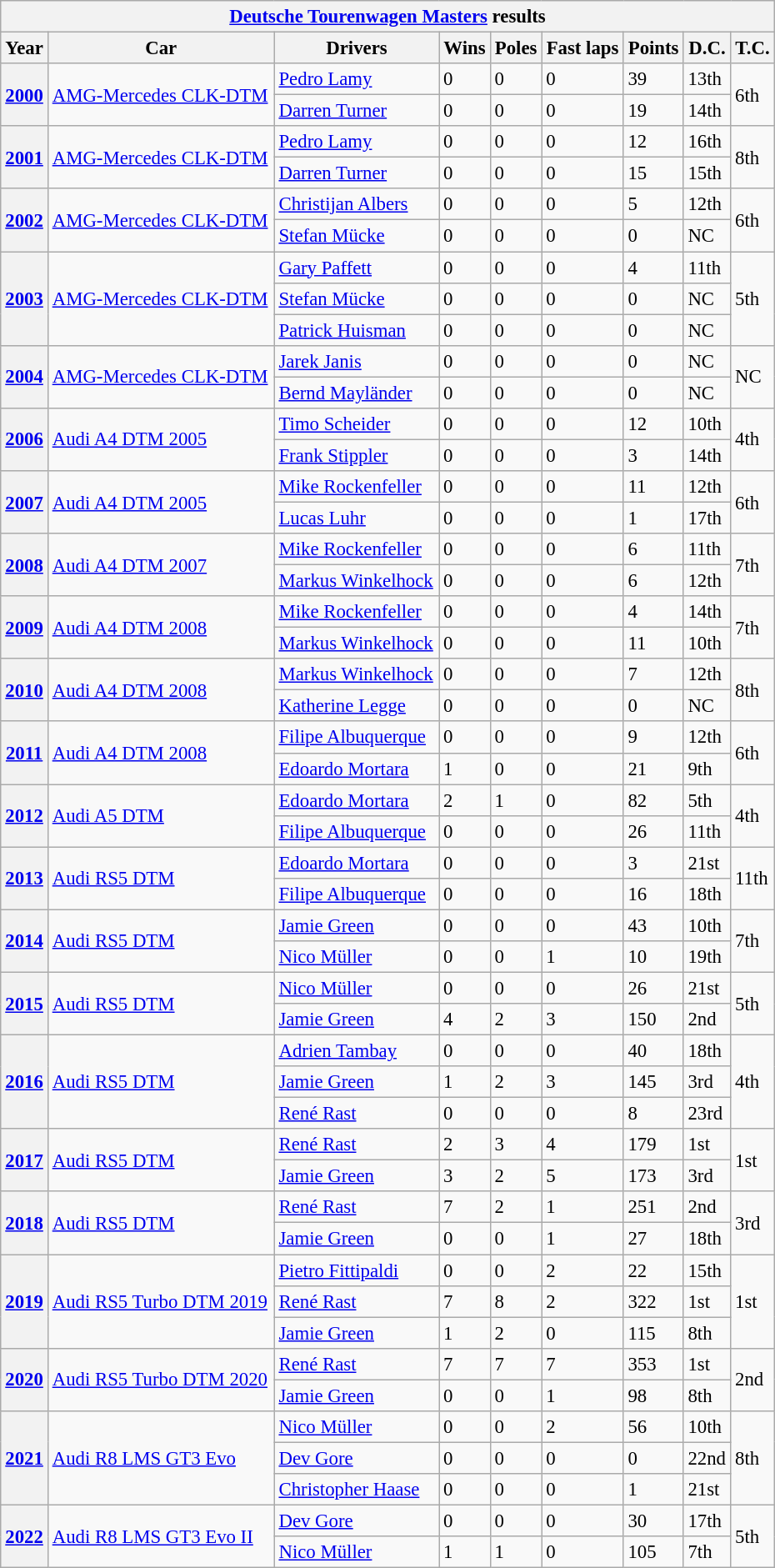<table class="wikitable collapsible" style="font-size:95%; width:620px">
<tr>
<th colspan=9><a href='#'>Deutsche Tourenwagen Masters</a> results</th>
</tr>
<tr>
<th>Year</th>
<th>Car</th>
<th>Drivers</th>
<th>Wins</th>
<th>Poles</th>
<th>Fast laps</th>
<th>Points</th>
<th>D.C.</th>
<th>T.C.</th>
</tr>
<tr>
<th rowspan=2><a href='#'>2000</a></th>
<td rowspan=2><a href='#'>AMG-Mercedes CLK-DTM</a></td>
<td> <a href='#'>Pedro Lamy</a></td>
<td>0</td>
<td>0</td>
<td>0</td>
<td>39</td>
<td>13th</td>
<td rowspan=2>6th</td>
</tr>
<tr>
<td> <a href='#'>Darren Turner</a></td>
<td>0</td>
<td>0</td>
<td>0</td>
<td>19</td>
<td>14th</td>
</tr>
<tr>
<th rowspan=2><a href='#'>2001</a></th>
<td rowspan=2><a href='#'>AMG-Mercedes CLK-DTM</a></td>
<td> <a href='#'>Pedro Lamy</a></td>
<td>0</td>
<td>0</td>
<td>0</td>
<td>12</td>
<td>16th</td>
<td rowspan=2>8th</td>
</tr>
<tr>
<td> <a href='#'>Darren Turner</a></td>
<td>0</td>
<td>0</td>
<td>0</td>
<td>15</td>
<td>15th</td>
</tr>
<tr>
<th rowspan=2><a href='#'>2002</a></th>
<td rowspan=2><a href='#'>AMG-Mercedes CLK-DTM</a></td>
<td> <a href='#'>Christijan Albers</a></td>
<td>0</td>
<td>0</td>
<td>0</td>
<td>5</td>
<td>12th</td>
<td rowspan=2>6th</td>
</tr>
<tr>
<td> <a href='#'>Stefan Mücke</a></td>
<td>0</td>
<td>0</td>
<td>0</td>
<td>0</td>
<td>NC</td>
</tr>
<tr>
<th rowspan=3><a href='#'>2003</a></th>
<td rowspan=3><a href='#'>AMG-Mercedes CLK-DTM</a></td>
<td> <a href='#'>Gary Paffett</a></td>
<td>0</td>
<td>0</td>
<td>0</td>
<td>4</td>
<td>11th</td>
<td rowspan=3>5th</td>
</tr>
<tr>
<td> <a href='#'>Stefan Mücke</a></td>
<td>0</td>
<td>0</td>
<td>0</td>
<td>0</td>
<td>NC</td>
</tr>
<tr>
<td> <a href='#'>Patrick Huisman</a></td>
<td>0</td>
<td>0</td>
<td>0</td>
<td>0</td>
<td>NC</td>
</tr>
<tr>
<th rowspan=2><a href='#'>2004</a></th>
<td rowspan=2><a href='#'>AMG-Mercedes CLK-DTM</a></td>
<td> <a href='#'>Jarek Janis</a></td>
<td>0</td>
<td>0</td>
<td>0</td>
<td>0</td>
<td>NC</td>
<td rowspan=2>NC</td>
</tr>
<tr>
<td> <a href='#'>Bernd Mayländer</a></td>
<td>0</td>
<td>0</td>
<td>0</td>
<td>0</td>
<td>NC</td>
</tr>
<tr>
<th rowspan=2><a href='#'>2006</a></th>
<td rowspan=2><a href='#'>Audi A4 DTM 2005</a></td>
<td> <a href='#'>Timo Scheider</a></td>
<td>0</td>
<td>0</td>
<td>0</td>
<td>12</td>
<td>10th</td>
<td rowspan=2>4th</td>
</tr>
<tr>
<td> <a href='#'>Frank Stippler</a></td>
<td>0</td>
<td>0</td>
<td>0</td>
<td>3</td>
<td>14th</td>
</tr>
<tr>
<th rowspan=2><a href='#'>2007</a></th>
<td rowspan=2><a href='#'>Audi A4 DTM 2005</a></td>
<td> <a href='#'>Mike Rockenfeller</a></td>
<td>0</td>
<td>0</td>
<td>0</td>
<td>11</td>
<td>12th</td>
<td rowspan=2>6th</td>
</tr>
<tr>
<td> <a href='#'>Lucas Luhr</a></td>
<td>0</td>
<td>0</td>
<td>0</td>
<td>1</td>
<td>17th</td>
</tr>
<tr>
<th rowspan="2"><a href='#'>2008</a></th>
<td rowspan="2"><a href='#'>Audi A4 DTM 2007</a></td>
<td> <a href='#'>Mike Rockenfeller</a></td>
<td>0</td>
<td>0</td>
<td>0</td>
<td>6</td>
<td>11th</td>
<td rowspan="2">7th</td>
</tr>
<tr>
<td> <a href='#'>Markus Winkelhock</a></td>
<td>0</td>
<td>0</td>
<td>0</td>
<td>6</td>
<td>12th</td>
</tr>
<tr>
<th rowspan="2"><a href='#'>2009</a></th>
<td rowspan="2"><a href='#'>Audi A4 DTM 2008</a></td>
<td> <a href='#'>Mike Rockenfeller</a></td>
<td>0</td>
<td>0</td>
<td>0</td>
<td>4</td>
<td>14th</td>
<td rowspan="2">7th</td>
</tr>
<tr>
<td> <a href='#'>Markus Winkelhock</a></td>
<td>0</td>
<td>0</td>
<td>0</td>
<td>11</td>
<td>10th</td>
</tr>
<tr>
<th rowspan="2"><a href='#'>2010</a></th>
<td rowspan="2"><a href='#'>Audi A4 DTM 2008</a></td>
<td> <a href='#'>Markus Winkelhock</a></td>
<td>0</td>
<td>0</td>
<td>0</td>
<td>7</td>
<td>12th</td>
<td rowspan="2">8th</td>
</tr>
<tr>
<td> <a href='#'>Katherine Legge</a></td>
<td>0</td>
<td>0</td>
<td>0</td>
<td>0</td>
<td>NC</td>
</tr>
<tr>
<th rowspan="2"><a href='#'>2011</a></th>
<td rowspan="2"><a href='#'>Audi A4 DTM 2008</a></td>
<td> <a href='#'>Filipe Albuquerque</a></td>
<td>0</td>
<td>0</td>
<td>0</td>
<td>9</td>
<td>12th</td>
<td rowspan="2">6th</td>
</tr>
<tr>
<td> <a href='#'>Edoardo Mortara</a></td>
<td>1</td>
<td>0</td>
<td>0</td>
<td>21</td>
<td>9th</td>
</tr>
<tr>
<th rowspan="2"><a href='#'>2012</a></th>
<td rowspan="2"><a href='#'>Audi A5 DTM</a></td>
<td> <a href='#'>Edoardo Mortara</a></td>
<td>2</td>
<td>1</td>
<td>0</td>
<td>82</td>
<td>5th</td>
<td rowspan="2">4th</td>
</tr>
<tr>
<td> <a href='#'>Filipe Albuquerque</a></td>
<td>0</td>
<td>0</td>
<td>0</td>
<td>26</td>
<td>11th</td>
</tr>
<tr>
<th rowspan="2"><a href='#'>2013</a></th>
<td rowspan="2"><a href='#'>Audi RS5 DTM</a></td>
<td> <a href='#'>Edoardo Mortara</a></td>
<td>0</td>
<td>0</td>
<td>0</td>
<td>3</td>
<td>21st</td>
<td rowspan="2">11th</td>
</tr>
<tr>
<td> <a href='#'>Filipe Albuquerque</a></td>
<td>0</td>
<td>0</td>
<td>0</td>
<td>16</td>
<td>18th</td>
</tr>
<tr>
<th rowspan="2"><a href='#'>2014</a></th>
<td rowspan="2"><a href='#'>Audi RS5 DTM</a></td>
<td> <a href='#'>Jamie Green</a></td>
<td>0</td>
<td>0</td>
<td>0</td>
<td>43</td>
<td>10th</td>
<td rowspan="2">7th</td>
</tr>
<tr>
<td> <a href='#'>Nico Müller</a></td>
<td>0</td>
<td>0</td>
<td>1</td>
<td>10</td>
<td>19th</td>
</tr>
<tr>
<th rowspan="2"><a href='#'>2015</a></th>
<td rowspan="2"><a href='#'>Audi RS5 DTM</a></td>
<td> <a href='#'>Nico Müller</a></td>
<td>0</td>
<td>0</td>
<td>0</td>
<td>26</td>
<td>21st</td>
<td rowspan="2">5th</td>
</tr>
<tr>
<td> <a href='#'>Jamie Green</a></td>
<td>4</td>
<td>2</td>
<td>3</td>
<td>150</td>
<td>2nd</td>
</tr>
<tr>
<th rowspan="3"><a href='#'>2016</a></th>
<td rowspan="3"><a href='#'>Audi RS5 DTM</a></td>
<td> <a href='#'>Adrien Tambay</a></td>
<td>0</td>
<td>0</td>
<td>0</td>
<td>40</td>
<td>18th</td>
<td rowspan="3">4th</td>
</tr>
<tr>
<td> <a href='#'>Jamie Green</a></td>
<td>1</td>
<td>2</td>
<td>3</td>
<td>145</td>
<td>3rd</td>
</tr>
<tr>
<td> <a href='#'>René Rast</a></td>
<td>0</td>
<td>0</td>
<td>0</td>
<td>8</td>
<td>23rd</td>
</tr>
<tr>
<th rowspan="2"><a href='#'>2017</a></th>
<td rowspan="2"><a href='#'>Audi RS5 DTM</a></td>
<td> <a href='#'>René Rast</a></td>
<td>2</td>
<td>3</td>
<td>4</td>
<td>179</td>
<td>1st</td>
<td rowspan="2">1st</td>
</tr>
<tr>
<td> <a href='#'>Jamie Green</a></td>
<td>3</td>
<td>2</td>
<td>5</td>
<td>173</td>
<td>3rd</td>
</tr>
<tr>
<th rowspan="2"><a href='#'>2018</a></th>
<td rowspan="2"><a href='#'>Audi RS5 DTM</a></td>
<td> <a href='#'>René Rast</a></td>
<td>7</td>
<td>2</td>
<td>1</td>
<td>251</td>
<td>2nd</td>
<td rowspan="2">3rd</td>
</tr>
<tr>
<td> <a href='#'>Jamie Green</a></td>
<td>0</td>
<td>0</td>
<td>1</td>
<td>27</td>
<td>18th</td>
</tr>
<tr>
<th rowspan="3"><a href='#'>2019</a></th>
<td rowspan="3"><a href='#'>Audi RS5 Turbo DTM 2019</a></td>
<td> <a href='#'>Pietro Fittipaldi</a></td>
<td>0</td>
<td>0</td>
<td>2</td>
<td>22</td>
<td>15th</td>
<td rowspan="3">1st</td>
</tr>
<tr>
<td> <a href='#'>René Rast</a></td>
<td>7</td>
<td>8</td>
<td>2</td>
<td>322</td>
<td>1st</td>
</tr>
<tr>
<td> <a href='#'>Jamie Green</a></td>
<td>1</td>
<td>2</td>
<td>0</td>
<td>115</td>
<td>8th</td>
</tr>
<tr>
<th rowspan="2"><a href='#'>2020</a></th>
<td rowspan="2"><a href='#'>Audi RS5 Turbo DTM 2020</a></td>
<td> <a href='#'>René Rast</a></td>
<td>7</td>
<td>7</td>
<td>7</td>
<td>353</td>
<td>1st</td>
<td rowspan="2">2nd</td>
</tr>
<tr>
<td> <a href='#'>Jamie Green</a></td>
<td>0</td>
<td>0</td>
<td>1</td>
<td>98</td>
<td>8th</td>
</tr>
<tr>
<th rowspan="3"><a href='#'>2021</a></th>
<td rowspan="3"><a href='#'>Audi R8 LMS GT3 Evo</a></td>
<td> <a href='#'>Nico Müller</a></td>
<td>0</td>
<td>0</td>
<td>2</td>
<td>56</td>
<td>10th</td>
<td rowspan="3">8th</td>
</tr>
<tr>
<td> <a href='#'>Dev Gore</a></td>
<td>0</td>
<td>0</td>
<td>0</td>
<td>0</td>
<td>22nd</td>
</tr>
<tr>
<td> <a href='#'>Christopher Haase</a></td>
<td>0</td>
<td>0</td>
<td>0</td>
<td>1</td>
<td>21st</td>
</tr>
<tr>
<th rowspan="2"><a href='#'>2022</a></th>
<td rowspan="2"><a href='#'>Audi R8 LMS GT3 Evo II</a></td>
<td> <a href='#'>Dev Gore</a></td>
<td>0</td>
<td>0</td>
<td>0</td>
<td>30</td>
<td>17th</td>
<td rowspan="2">5th</td>
</tr>
<tr>
<td> <a href='#'>Nico Müller</a></td>
<td>1</td>
<td>1</td>
<td>0</td>
<td>105</td>
<td>7th</td>
</tr>
</table>
